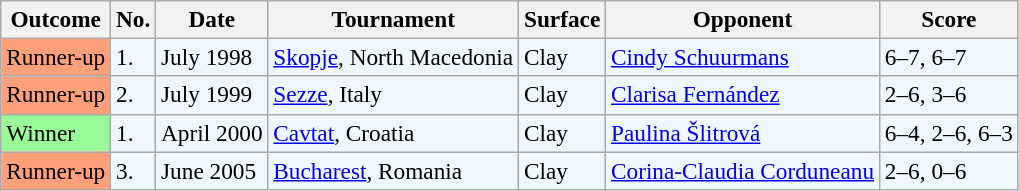<table class="sortable wikitable" style="font-size:97%;">
<tr>
<th>Outcome</th>
<th>No.</th>
<th>Date</th>
<th>Tournament</th>
<th>Surface</th>
<th>Opponent</th>
<th>Score</th>
</tr>
<tr style="background:#f0f8ff;">
<td style="background:#ffa07a;">Runner-up</td>
<td>1.</td>
<td>July 1998</td>
<td><a href='#'>Skopje</a>, North Macedonia</td>
<td>Clay</td>
<td> <a href='#'>Cindy Schuurmans</a></td>
<td>6–7, 6–7</td>
</tr>
<tr style="background:#f0f8ff;">
<td style="background:#ffa07a;">Runner-up</td>
<td>2.</td>
<td>July 1999</td>
<td><a href='#'>Sezze</a>, Italy</td>
<td>Clay</td>
<td> <a href='#'>Clarisa Fernández</a></td>
<td>2–6, 3–6</td>
</tr>
<tr style="background:#f0f8ff;">
<td style="background:#98fb98;">Winner</td>
<td>1.</td>
<td>April 2000</td>
<td><a href='#'>Cavtat</a>, Croatia</td>
<td>Clay</td>
<td> <a href='#'>Paulina Šlitrová</a></td>
<td>6–4, 2–6, 6–3</td>
</tr>
<tr style="background:#f0f8ff;">
<td style="background:#ffa07a;">Runner-up</td>
<td>3.</td>
<td>June 2005</td>
<td><a href='#'>Bucharest</a>, Romania</td>
<td>Clay</td>
<td> <a href='#'>Corina-Claudia Corduneanu</a></td>
<td>2–6, 0–6</td>
</tr>
</table>
